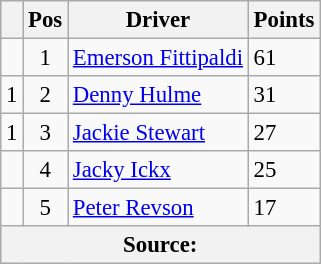<table class="wikitable" style="font-size: 95%;">
<tr>
<th></th>
<th>Pos</th>
<th>Driver</th>
<th>Points</th>
</tr>
<tr>
<td align="left"></td>
<td align="center">1</td>
<td> <a href='#'>Emerson Fittipaldi</a></td>
<td align="left">61</td>
</tr>
<tr>
<td align="left"> 1</td>
<td align="center">2</td>
<td> <a href='#'>Denny Hulme</a></td>
<td align="left">31</td>
</tr>
<tr>
<td align="left"> 1</td>
<td align="center">3</td>
<td> <a href='#'>Jackie Stewart</a></td>
<td align="left">27</td>
</tr>
<tr>
<td align="left"></td>
<td align="center">4</td>
<td> <a href='#'>Jacky Ickx</a></td>
<td align="left">25</td>
</tr>
<tr>
<td align="left"></td>
<td align="center">5</td>
<td> <a href='#'>Peter Revson</a></td>
<td align="left">17</td>
</tr>
<tr>
<th colspan=4>Source: </th>
</tr>
</table>
